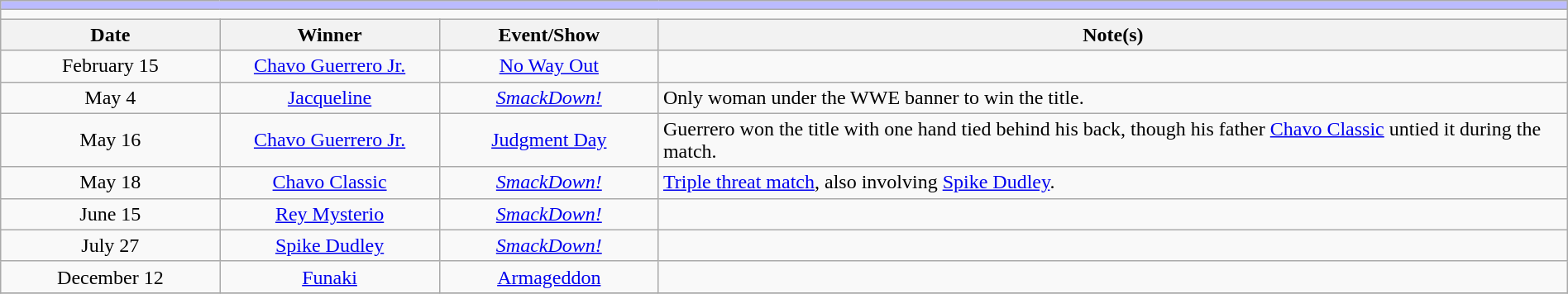<table class="wikitable" style="text-align:center; width:100%;">
<tr style="background:#BBF;">
<td colspan="5"></td>
</tr>
<tr>
<td colspan="5"><strong></strong></td>
</tr>
<tr>
<th width=14%>Date</th>
<th width=14%>Winner</th>
<th width=14%>Event/Show</th>
<th width=58%>Note(s)</th>
</tr>
<tr>
<td>February 15</td>
<td><a href='#'>Chavo Guerrero Jr.</a></td>
<td><a href='#'>No Way Out</a></td>
<td></td>
</tr>
<tr>
<td>May 4<br></td>
<td><a href='#'>Jacqueline</a></td>
<td><em><a href='#'>SmackDown!</a></em></td>
<td align=left>Only woman under the WWE banner to win the title.</td>
</tr>
<tr>
<td>May 16</td>
<td><a href='#'>Chavo Guerrero Jr.</a></td>
<td><a href='#'>Judgment Day</a></td>
<td align=left>Guerrero won the title with one hand tied behind his back, though his father <a href='#'>Chavo Classic</a> untied it during the match.</td>
</tr>
<tr>
<td>May 18<br></td>
<td><a href='#'>Chavo Classic</a></td>
<td><em><a href='#'>SmackDown!</a></em></td>
<td align=left><a href='#'>Triple threat match</a>, also involving <a href='#'>Spike Dudley</a>.</td>
</tr>
<tr>
<td>June 15<br></td>
<td><a href='#'>Rey Mysterio</a></td>
<td><em><a href='#'>SmackDown!</a></em></td>
<td></td>
</tr>
<tr>
<td>July 27<br></td>
<td><a href='#'>Spike Dudley</a></td>
<td><em><a href='#'>SmackDown!</a></em></td>
<td></td>
</tr>
<tr>
<td>December 12</td>
<td><a href='#'>Funaki</a></td>
<td><a href='#'>Armageddon</a></td>
<td></td>
</tr>
<tr>
</tr>
</table>
